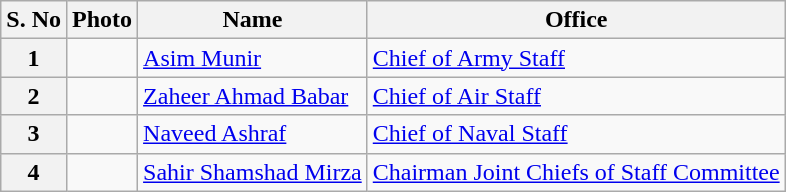<table class="wikitable">
<tr>
<th>S. No</th>
<th>Photo</th>
<th>Name</th>
<th>Office</th>
</tr>
<tr>
<th>1</th>
<td></td>
<td><a href='#'>Asim Munir</a></td>
<td><a href='#'>Chief of Army Staff</a></td>
</tr>
<tr>
<th>2</th>
<td></td>
<td><a href='#'>Zaheer Ahmad Babar</a></td>
<td><a href='#'>Chief of Air Staff</a></td>
</tr>
<tr>
<th>3</th>
<td></td>
<td><a href='#'>Naveed Ashraf</a></td>
<td><a href='#'>Chief of Naval Staff</a></td>
</tr>
<tr>
<th>4</th>
<td></td>
<td><a href='#'>Sahir Shamshad Mirza</a></td>
<td><a href='#'>Chairman Joint Chiefs of Staff Committee</a></td>
</tr>
</table>
